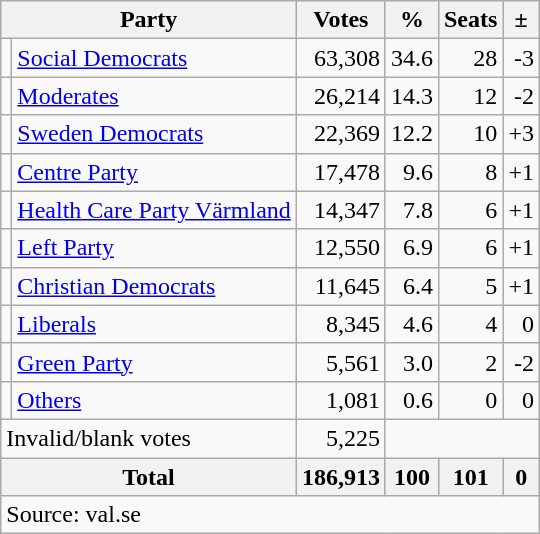<table class=wikitable style=text-align:right>
<tr>
<th colspan=2>Party</th>
<th>Votes</th>
<th>%</th>
<th>Seats</th>
<th>±</th>
</tr>
<tr>
<td bgcolor=></td>
<td align=left><a href='#'>Social Democrats</a></td>
<td>63,308</td>
<td>34.6</td>
<td>28</td>
<td>-3</td>
</tr>
<tr>
<td bgcolor=></td>
<td align=left><a href='#'>Moderates</a></td>
<td>26,214</td>
<td>14.3</td>
<td>12</td>
<td>-2</td>
</tr>
<tr>
<td bgcolor=></td>
<td align=left><a href='#'>Sweden Democrats</a></td>
<td>22,369</td>
<td>12.2</td>
<td>10</td>
<td>+3</td>
</tr>
<tr>
<td bgcolor=></td>
<td align=left><a href='#'>Centre Party</a></td>
<td>17,478</td>
<td>9.6</td>
<td>8</td>
<td>+1</td>
</tr>
<tr>
<td></td>
<td align=left><a href='#'>Health Care Party Värmland</a></td>
<td>14,347</td>
<td>7.8</td>
<td>6</td>
<td>+1</td>
</tr>
<tr>
<td bgcolor=></td>
<td align=left><a href='#'>Left Party</a></td>
<td>12,550</td>
<td>6.9</td>
<td>6</td>
<td>+1</td>
</tr>
<tr>
<td bgcolor=></td>
<td align=left><a href='#'>Christian Democrats</a></td>
<td>11,645</td>
<td>6.4</td>
<td>5</td>
<td>+1</td>
</tr>
<tr>
<td bgcolor=></td>
<td align=left><a href='#'>Liberals</a></td>
<td>8,345</td>
<td>4.6</td>
<td>4</td>
<td>0</td>
</tr>
<tr>
<td bgcolor=></td>
<td align=left><a href='#'>Green Party</a></td>
<td>5,561</td>
<td>3.0</td>
<td>2</td>
<td>-2</td>
</tr>
<tr>
<td></td>
<td align=left><a href='#'>Others</a></td>
<td>1,081</td>
<td>0.6</td>
<td>0</td>
<td>0</td>
</tr>
<tr>
<td align=left colspan=2>Invalid/blank votes</td>
<td>5,225</td>
<td colspan=3></td>
</tr>
<tr>
<th align=left colspan=2>Total</th>
<th>186,913</th>
<th>100</th>
<th>101</th>
<th>0</th>
</tr>
<tr>
<td align=left colspan=6>Source: val.se </td>
</tr>
</table>
